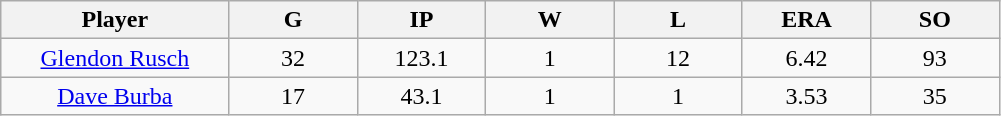<table class="wikitable sortable">
<tr>
<th bgcolor="#DDDDFF" width="16%">Player</th>
<th bgcolor="#DDDDFF" width="9%">G</th>
<th bgcolor="#DDDDFF" width="9%">IP</th>
<th bgcolor="#DDDDFF" width="9%">W</th>
<th bgcolor="#DDDDFF" width="9%">L</th>
<th bgcolor="#DDDDFF" width="9%">ERA</th>
<th bgcolor="#DDDDFF" width="9%">SO</th>
</tr>
<tr align=center>
<td><a href='#'>Glendon Rusch</a></td>
<td>32</td>
<td>123.1</td>
<td>1</td>
<td>12</td>
<td>6.42</td>
<td>93</td>
</tr>
<tr align=center>
<td><a href='#'>Dave Burba</a></td>
<td>17</td>
<td>43.1</td>
<td>1</td>
<td>1</td>
<td>3.53</td>
<td>35</td>
</tr>
</table>
